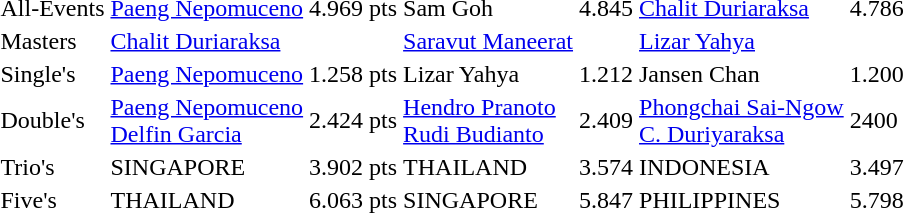<table>
<tr>
<td>All-Events</td>
<td> <a href='#'>Paeng Nepomuceno</a></td>
<td>4.969 pts</td>
<td> Sam Goh</td>
<td>4.845</td>
<td> <a href='#'>Chalit Duriaraksa</a></td>
<td>4.786</td>
</tr>
<tr>
<td>Masters</td>
<td> <a href='#'>Chalit Duriaraksa</a></td>
<td></td>
<td> <a href='#'>Saravut Maneerat</a></td>
<td></td>
<td> <a href='#'>Lizar Yahya</a></td>
<td></td>
</tr>
<tr>
<td>Single's</td>
<td> <a href='#'>Paeng Nepomuceno</a></td>
<td>1.258 pts</td>
<td> Lizar Yahya</td>
<td>1.212</td>
<td> Jansen Chan</td>
<td>1.200</td>
</tr>
<tr>
<td>Double's</td>
<td> <a href='#'>Paeng Nepomuceno</a> <br> <a href='#'>Delfin Garcia</a></td>
<td>2.424 pts</td>
<td> <a href='#'>Hendro Pranoto</a> <br> <a href='#'>Rudi Budianto</a></td>
<td>2.409</td>
<td> <a href='#'>Phongchai Sai-Ngow</a> <br> <a href='#'>C. Duriyaraksa</a></td>
<td>2400</td>
</tr>
<tr>
<td>Trio's</td>
<td> SINGAPORE</td>
<td>3.902 pts</td>
<td> THAILAND</td>
<td>3.574</td>
<td> INDONESIA</td>
<td>3.497</td>
</tr>
<tr>
<td>Five's</td>
<td> THAILAND</td>
<td>6.063 pts</td>
<td> SINGAPORE</td>
<td>5.847</td>
<td> PHILIPPINES</td>
<td>5.798</td>
</tr>
</table>
